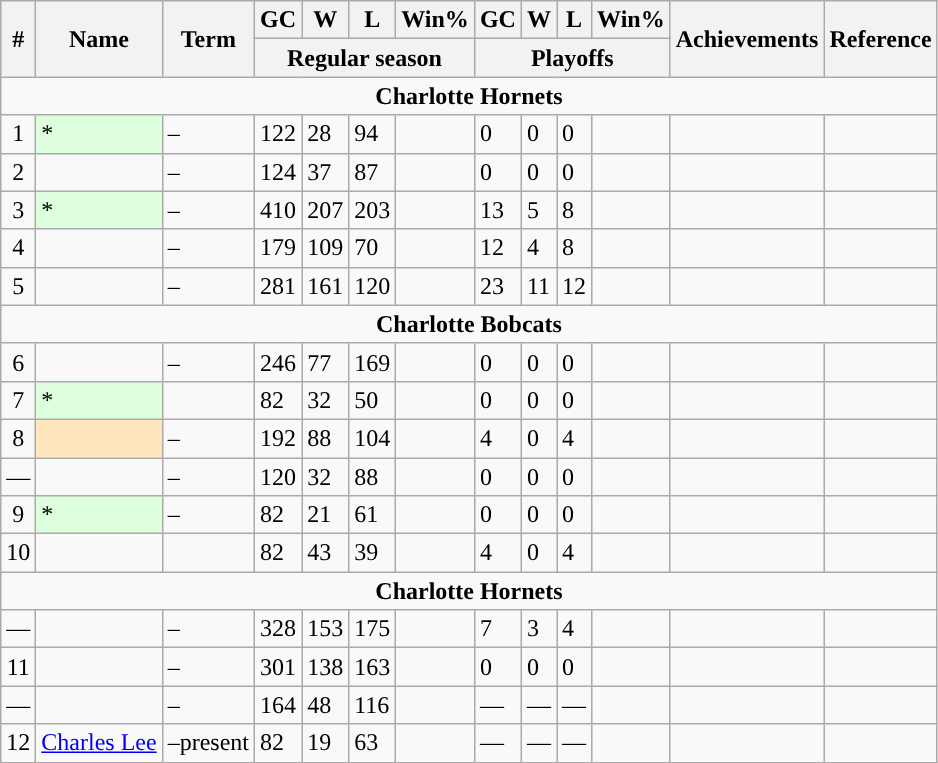<table class="wikitable sortable">
<tr>
<th rowspan="2">#</th>
<th rowspan="2">Name</th>
<th rowspan="2">Term</th>
<th>GC</th>
<th>W</th>
<th>L</th>
<th>Win%</th>
<th>GC</th>
<th>W</th>
<th>L</th>
<th>Win%</th>
<th rowspan="2" class=unsortable>Achievements</th>
<th rowspan="2" class=unsortable>Reference</th>
</tr>
<tr class="unsortable">
<th colspan="4">Regular season</th>
<th colspan="4">Playoffs</th>
</tr>
<tr>
<td align=center colspan="16"><strong>Charlotte Hornets</strong></td>
</tr>
<tr>
<td align=center>1</td>
<td style="background:#dfd;">*</td>
<td>–</td>
<td>122</td>
<td>28</td>
<td>94</td>
<td></td>
<td>0</td>
<td>0</td>
<td>0</td>
<td></td>
<td></td>
<td align=center></td>
</tr>
<tr>
<td align=center>2</td>
<td></td>
<td>–</td>
<td>124</td>
<td>37</td>
<td>87</td>
<td></td>
<td>0</td>
<td>0</td>
<td>0</td>
<td></td>
<td></td>
<td align=center></td>
</tr>
<tr>
<td align=center>3</td>
<td style="background:#dfd;">*</td>
<td>–</td>
<td>410</td>
<td>207</td>
<td>203</td>
<td></td>
<td>13</td>
<td>5</td>
<td>8</td>
<td></td>
<td></td>
<td align=center></td>
</tr>
<tr>
<td align=center>4</td>
<td></td>
<td>–</td>
<td>179</td>
<td>109</td>
<td>70</td>
<td></td>
<td>12</td>
<td>4</td>
<td>8</td>
<td></td>
<td></td>
<td align=center></td>
</tr>
<tr>
<td align=center>5</td>
<td></td>
<td>–</td>
<td>281</td>
<td>161</td>
<td>120</td>
<td></td>
<td>23</td>
<td>11</td>
<td>12</td>
<td></td>
<td></td>
<td align=center></td>
</tr>
<tr>
<td align=center colspan="16"><strong>Charlotte Bobcats</strong></td>
</tr>
<tr>
<td align=center>6</td>
<td align=left></td>
<td>–</td>
<td>246</td>
<td>77</td>
<td>169</td>
<td></td>
<td>0</td>
<td>0</td>
<td>0</td>
<td></td>
<td></td>
<td align=center></td>
</tr>
<tr>
<td align=center>7</td>
<td style="text-align:left; background:#dfd;">*</td>
<td></td>
<td>82</td>
<td>32</td>
<td>50</td>
<td></td>
<td>0</td>
<td>0</td>
<td>0</td>
<td></td>
<td></td>
<td align=center></td>
</tr>
<tr>
<td align=center>8</td>
<td style="text-align:left; background:#ffe6bd;"></td>
<td>–</td>
<td>192</td>
<td>88</td>
<td>104</td>
<td></td>
<td>4</td>
<td>0</td>
<td>4</td>
<td></td>
<td></td>
<td align=center></td>
</tr>
<tr>
<td align=center>—</td>
<td align=left></td>
<td>–</td>
<td>120</td>
<td>32</td>
<td>88</td>
<td></td>
<td>0</td>
<td>0</td>
<td>0</td>
<td></td>
<td></td>
<td align=center></td>
</tr>
<tr>
<td align=center>9</td>
<td style="text-align:left; background:#dfd;">*</td>
<td>–</td>
<td>82</td>
<td>21</td>
<td>61</td>
<td></td>
<td>0</td>
<td>0</td>
<td>0</td>
<td></td>
<td></td>
<td align=center></td>
</tr>
<tr>
<td align=center>10</td>
<td style="text-align:left;"></td>
<td></td>
<td>82</td>
<td>43</td>
<td>39</td>
<td></td>
<td>4</td>
<td>0</td>
<td>4</td>
<td></td>
<td></td>
<td align=center></td>
</tr>
<tr>
<td align=center colspan="16"><strong>Charlotte Hornets</strong></td>
</tr>
<tr>
<td align=center>—</td>
<td style="text-align:left;"></td>
<td>–</td>
<td>328</td>
<td>153</td>
<td>175</td>
<td></td>
<td>7</td>
<td>3</td>
<td>4</td>
<td></td>
<td></td>
<td align=center></td>
</tr>
<tr>
<td align=center>11</td>
<td style="text-align:left;"></td>
<td>–</td>
<td>301</td>
<td>138</td>
<td>163</td>
<td></td>
<td>0</td>
<td>0</td>
<td>0</td>
<td></td>
<td></td>
<td align=center></td>
</tr>
<tr>
<td align=center>—</td>
<td style="text-align:left;"></td>
<td>–</td>
<td>164</td>
<td>48</td>
<td>116</td>
<td></td>
<td>—</td>
<td>—</td>
<td>—</td>
<td></td>
<td></td>
<td align=center></td>
</tr>
<tr>
<td align=center>12</td>
<td style="text-align:left;"><a href='#'>Charles Lee</a></td>
<td>–present</td>
<td>82</td>
<td>19</td>
<td>63</td>
<td></td>
<td>—</td>
<td>—</td>
<td>—</td>
<td></td>
<td></td>
<td align=center></td>
</tr>
</table>
